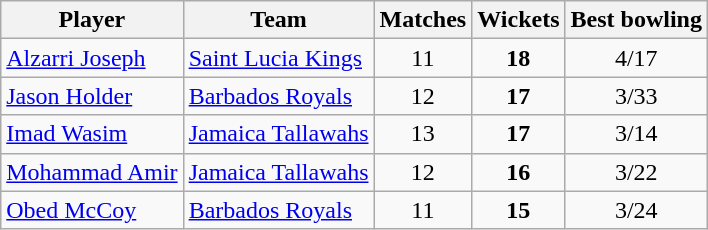<table class="wikitable" style="text-align: center;">
<tr>
<th>Player</th>
<th>Team</th>
<th>Matches</th>
<th>Wickets</th>
<th>Best bowling</th>
</tr>
<tr>
<td style="text-align:left"><a href='#'>Alzarri Joseph</a></td>
<td style="text-align:left"><a href='#'>Saint Lucia Kings</a></td>
<td>11</td>
<td><strong>18</strong></td>
<td>4/17</td>
</tr>
<tr>
<td style="text-align:left"><a href='#'>Jason Holder</a></td>
<td style="text-align:left"><a href='#'>Barbados Royals</a></td>
<td>12</td>
<td><strong>17</strong></td>
<td>3/33</td>
</tr>
<tr>
<td style="text-align:left"><a href='#'>Imad Wasim</a></td>
<td style="text-align:left"><a href='#'>Jamaica Tallawahs</a></td>
<td>13</td>
<td><strong>17</strong></td>
<td>3/14</td>
</tr>
<tr>
<td style="text-align:left"><a href='#'>Mohammad Amir</a></td>
<td style="text-align:left"><a href='#'>Jamaica Tallawahs</a></td>
<td>12</td>
<td><strong>16</strong></td>
<td>3/22</td>
</tr>
<tr>
<td style="text-align:left"><a href='#'>Obed McCoy</a></td>
<td style="text-align:left"><a href='#'>Barbados Royals</a></td>
<td>11</td>
<td><strong>15</strong></td>
<td>3/24</td>
</tr>
</table>
